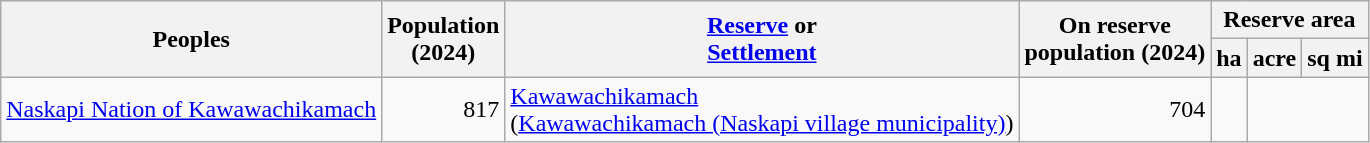<table class="wikitable sortable">
<tr>
<th rowspan=2>Peoples</th>
<th rowspan=2>Population<br>(2024)</th>
<th rowspan=2><a href='#'>Reserve</a> or<br><a href='#'>Settlement</a></th>
<th rowspan=2>On reserve<br>population (2024)</th>
<th colspan=3>Reserve area</th>
</tr>
<tr>
<th>ha</th>
<th>acre</th>
<th>sq mi</th>
</tr>
<tr>
<td><a href='#'>Naskapi Nation of Kawawachikamach</a></td>
<td align=right>817</td>
<td><a href='#'>Kawawachikamach</a><br>(<a href='#'>Kawawachikamach (Naskapi village municipality)</a>)</td>
<td align=right>704</td>
<td></td>
</tr>
</table>
